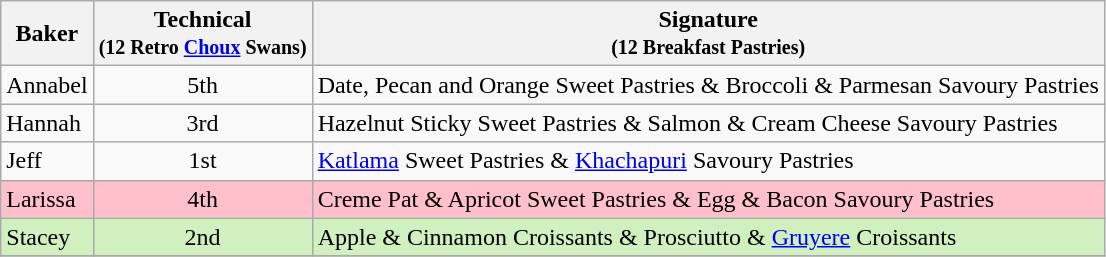<table class="wikitable" style="text-align:center;">
<tr>
<th>Baker</th>
<th>Technical<br><small>(12 Retro <a href='#'>Choux</a> Swans)</small></th>
<th>Signature<br><small>(12 Breakfast Pastries)</small></th>
</tr>
<tr>
<td align="left">Annabel</td>
<td>5th</td>
<td align="left">Date, Pecan and Orange Sweet Pastries & Broccoli & Parmesan Savoury Pastries</td>
</tr>
<tr>
<td align="left">Hannah</td>
<td>3rd</td>
<td align="left">Hazelnut Sticky Sweet Pastries & Salmon & Cream Cheese Savoury Pastries</td>
</tr>
<tr>
<td align="left">Jeff</td>
<td>1st</td>
<td align="left"><a href='#'>Katlama</a> Sweet Pastries & <a href='#'>Khachapuri</a> Savoury Pastries</td>
</tr>
<tr style="background:pink;">
<td align="left">Larissa</td>
<td>4th</td>
<td align="left">Creme Pat & Apricot Sweet Pastries & Egg & Bacon Savoury Pastries</td>
</tr>
<tr style="background:#d0f0c0;">
<td align="left">Stacey</td>
<td>2nd</td>
<td align="left">Apple & Cinnamon Croissants & Prosciutto & <a href='#'>Gruyere</a> Croissants</td>
</tr>
<tr>
</tr>
</table>
